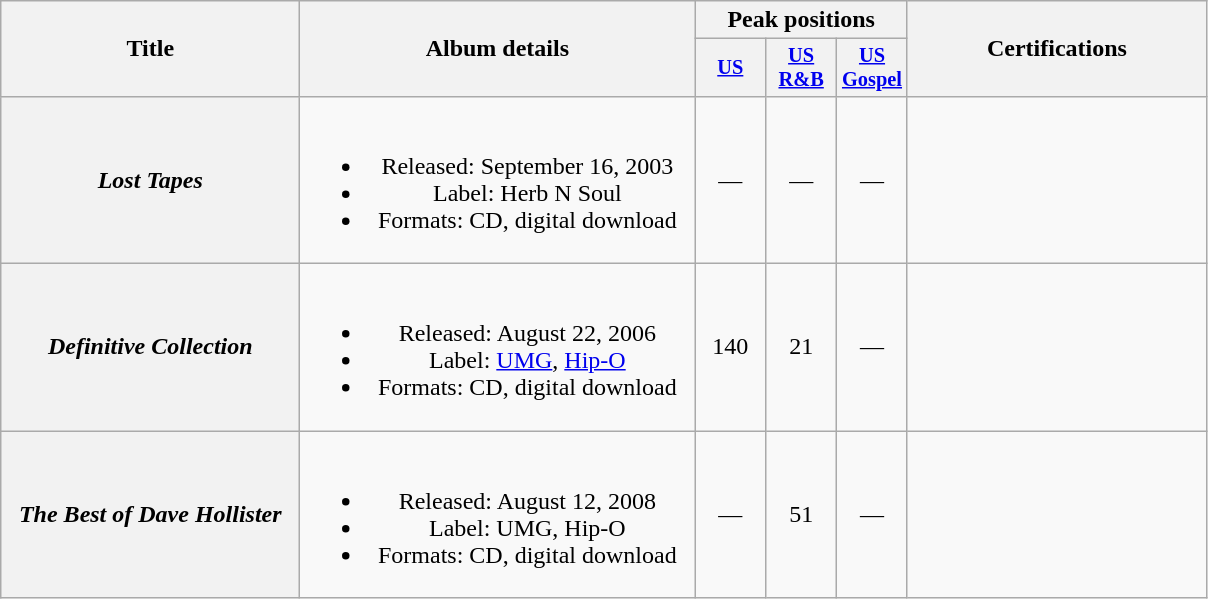<table class="wikitable plainrowheaders" style="text-align:center;" border="1">
<tr>
<th scope="col" rowspan="2" style="width:12em;">Title</th>
<th scope="col" rowspan="2" style="width:16em;">Album details</th>
<th scope="col" colspan="3">Peak positions</th>
<th scope="col" rowspan="2" style="width:12em;">Certifications</th>
</tr>
<tr>
<th scope="col" style="width:3em;font-size:85%;"><a href='#'>US</a><br></th>
<th scope="col" style="width:3em;font-size:85%;"><a href='#'>US<br>R&B</a><br></th>
<th scope="col" style="width:3em;font-size:85%;"><a href='#'>US<br>Gospel</a><br></th>
</tr>
<tr>
<th scope="row"><em>Lost Tapes</em></th>
<td><br><ul><li>Released: September 16, 2003</li><li>Label: Herb N Soul</li><li>Formats: CD, digital download</li></ul></td>
<td>—</td>
<td>—</td>
<td>—</td>
<td></td>
</tr>
<tr>
<th scope="row"><em>Definitive Collection</em></th>
<td><br><ul><li>Released: August 22, 2006</li><li>Label: <a href='#'>UMG</a>, <a href='#'>Hip-O</a></li><li>Formats: CD, digital download</li></ul></td>
<td>140</td>
<td>21</td>
<td>—</td>
<td></td>
</tr>
<tr>
<th scope="row"><em>The Best of Dave Hollister</em></th>
<td><br><ul><li>Released: August 12, 2008</li><li>Label: UMG, Hip-O</li><li>Formats: CD, digital download</li></ul></td>
<td>—</td>
<td>51</td>
<td>—</td>
<td></td>
</tr>
</table>
